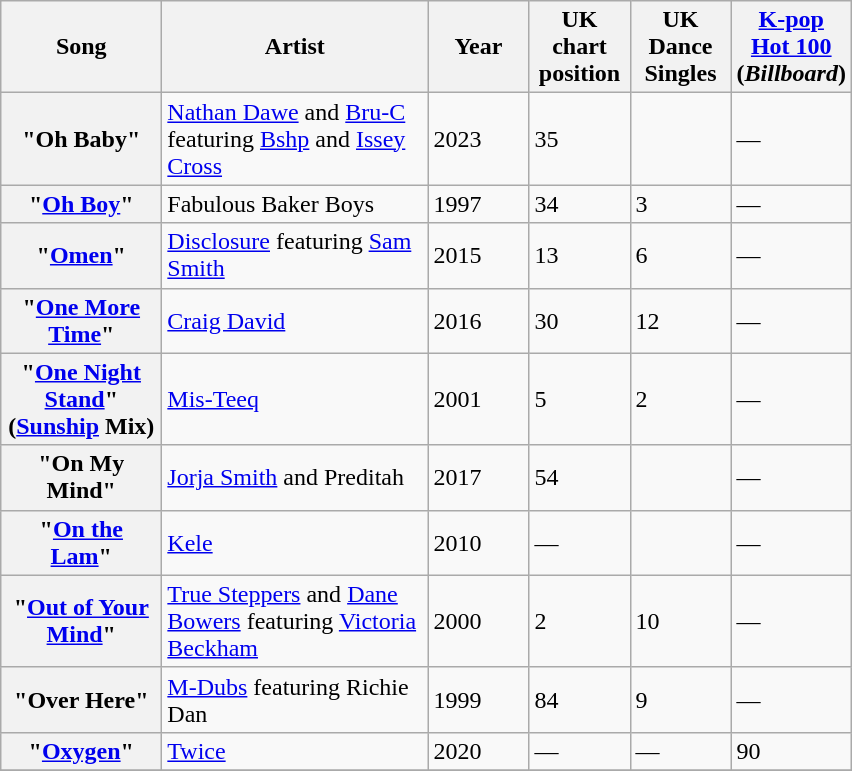<table class="wikitable plainrowheaders">
<tr>
<th scope="col" style="width:100px;">Song</th>
<th scope="col" style="width:170px;">Artist</th>
<th scope="col" style="width:60px;">Year</th>
<th scope="col" style="width:60px;">UK chart position</th>
<th scope="col" style="width:60px;">UK Dance Singles</th>
<th scope="col" style="width:60px;"><a href='#'>K-pop Hot 100</a> (<em>Billboard</em>)</th>
</tr>
<tr>
<th scope="row">"Oh Baby"</th>
<td><a href='#'>Nathan Dawe</a> and <a href='#'>Bru-C</a> featuring <a href='#'>Bshp</a> and <a href='#'>Issey Cross</a></td>
<td>2023</td>
<td>35</td>
<td></td>
<td>—</td>
</tr>
<tr>
<th scope="row">"<a href='#'>Oh Boy</a>"</th>
<td>Fabulous Baker Boys</td>
<td>1997</td>
<td>34</td>
<td>3</td>
<td>—</td>
</tr>
<tr>
<th scope="row">"<a href='#'>Omen</a>"</th>
<td><a href='#'>Disclosure</a> featuring <a href='#'>Sam Smith</a></td>
<td>2015</td>
<td>13</td>
<td>6</td>
<td>—</td>
</tr>
<tr>
<th scope="row">"<a href='#'>One More Time</a>"</th>
<td><a href='#'>Craig David</a></td>
<td>2016</td>
<td>30</td>
<td>12</td>
<td>—</td>
</tr>
<tr>
<th scope="row">"<a href='#'>One Night Stand</a>" (<a href='#'>Sunship</a> Mix)</th>
<td><a href='#'>Mis-Teeq</a></td>
<td>2001</td>
<td>5</td>
<td>2</td>
<td>—</td>
</tr>
<tr>
<th scope="row">"On My Mind"</th>
<td><a href='#'>Jorja Smith</a> and Preditah</td>
<td>2017</td>
<td>54</td>
<td></td>
<td>—</td>
</tr>
<tr>
<th scope="row">"<a href='#'>On the Lam</a>"</th>
<td><a href='#'>Kele</a></td>
<td>2010</td>
<td>—</td>
<td></td>
<td>—</td>
</tr>
<tr>
<th scope="row">"<a href='#'>Out of Your Mind</a>"</th>
<td><a href='#'>True Steppers</a> and <a href='#'>Dane Bowers</a> featuring <a href='#'>Victoria Beckham</a></td>
<td>2000</td>
<td>2</td>
<td>10</td>
<td>—</td>
</tr>
<tr>
<th scope="row">"Over Here"</th>
<td><a href='#'>M-Dubs</a> featuring Richie Dan</td>
<td>1999</td>
<td>84</td>
<td>9</td>
<td>—</td>
</tr>
<tr>
<th scope="row">"<a href='#'>Oxygen</a>"</th>
<td><a href='#'>Twice</a></td>
<td>2020</td>
<td>—</td>
<td>—</td>
<td>90</td>
</tr>
<tr>
</tr>
</table>
